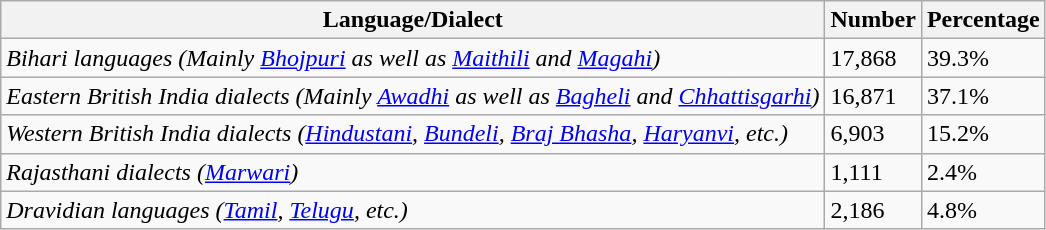<table class="wikitable">
<tr>
<th>Language/Dialect</th>
<th>Number</th>
<th>Percentage</th>
</tr>
<tr>
<td><em>Bihari languages (Mainly <a href='#'>Bhojpuri</a> as well as <a href='#'>Maithili</a> and <a href='#'>Magahi</a>)</em></td>
<td>17,868</td>
<td>39.3%</td>
</tr>
<tr>
<td><em>Eastern British India dialects (Mainly <a href='#'>Awadhi</a> as well as <a href='#'>Bagheli</a> and <a href='#'>Chhattisgarhi</a>)</em></td>
<td>16,871</td>
<td>37.1%</td>
</tr>
<tr>
<td><em>Western British India dialects (<a href='#'>Hindustani</a>, <a href='#'>Bundeli</a>, <a href='#'>Braj Bhasha</a>, <a href='#'>Haryanvi</a>, etc.)</em></td>
<td>6,903</td>
<td>15.2%</td>
</tr>
<tr>
<td><em>Rajasthani dialects (<a href='#'>Marwari</a>)</em></td>
<td>1,111</td>
<td>2.4%</td>
</tr>
<tr>
<td><em>Dravidian languages (<a href='#'>Tamil</a>, <a href='#'>Telugu</a>, etc.)</em></td>
<td>2,186</td>
<td>4.8%</td>
</tr>
</table>
